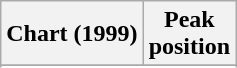<table class="wikitable sortable">
<tr>
<th align="left">Chart (1999)</th>
<th align="center">Peak<br>position</th>
</tr>
<tr>
</tr>
<tr>
</tr>
<tr>
</tr>
</table>
